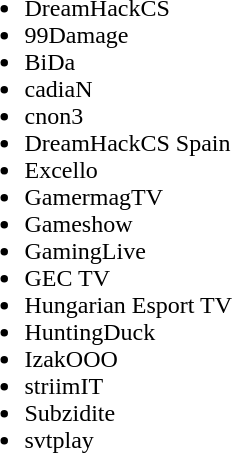<table cellspacing="10">
<tr>
<td valign="top" width="2000px"><br><ul><li>DreamHackCS</li><li>99Damage</li><li>BiDa</li><li>cadiaN</li><li>cnon3</li><li>DreamHackCS Spain</li><li>Excello</li><li>GamermagTV</li><li>Gameshow</li><li>GamingLive</li><li>GEC TV</li><li>Hungarian Esport TV</li><li>HuntingDuck</li><li>IzakOOO</li><li>striimIT</li><li>Subzidite</li><li>svtplay</li></ul></td>
</tr>
<tr>
</tr>
</table>
